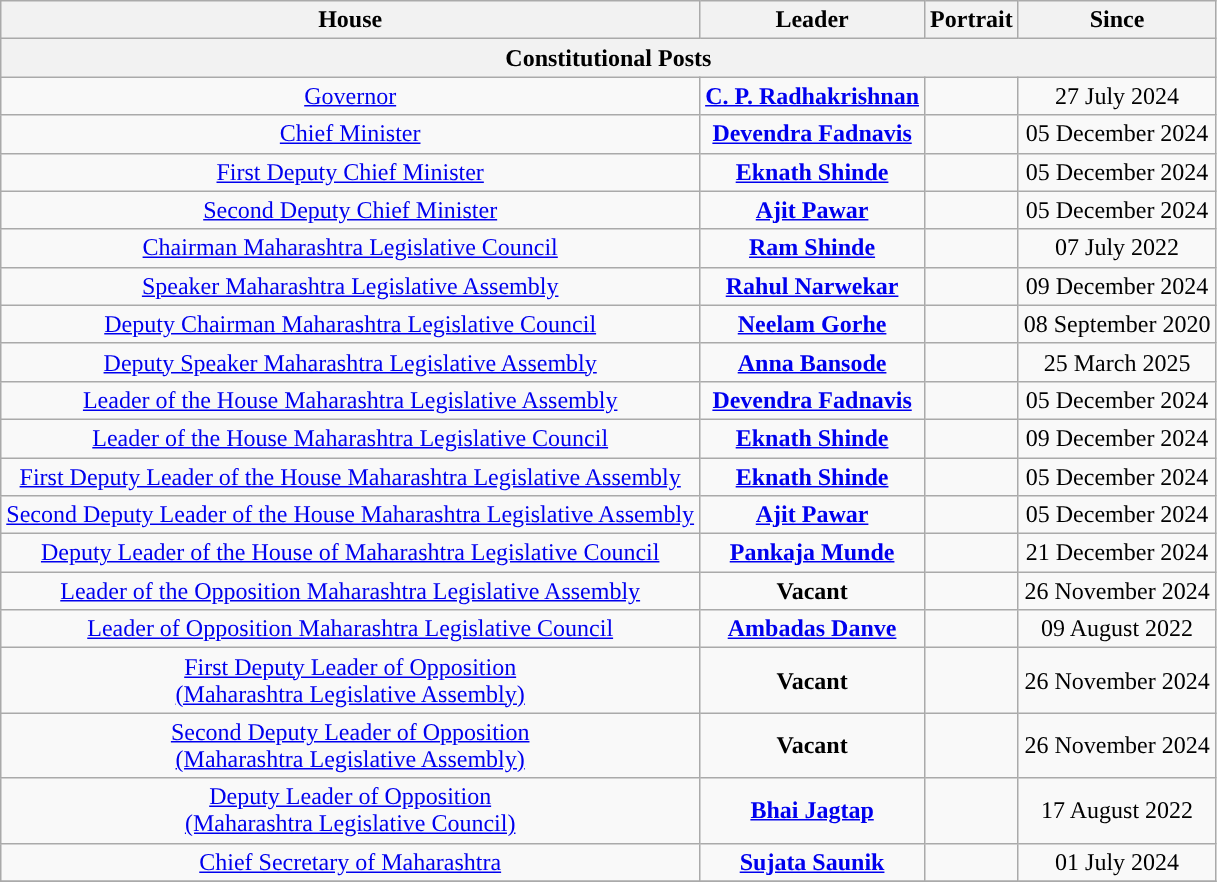<table class="wikitable" style="text-align:center">
<tr>
<th Style="background-color:">House</th>
<th Style="background-color:">Leader</th>
<th Style="background-color:">Portrait</th>
<th Style="background-color:">Since</th>
</tr>
<tr>
<th colspan=4>Constitutional Posts</th>
</tr>
<tr>
<td><a href='#'>Governor</a></td>
<td><strong><a href='#'>C. P. Radhakrishnan</a></strong></td>
<td></td>
<td>27 July 2024</td>
</tr>
<tr>
<td><a href='#'>Chief Minister</a></td>
<td><strong><a href='#'>Devendra Fadnavis</a></strong></td>
<td></td>
<td>05 December 2024</td>
</tr>
<tr>
<td><a href='#'>First Deputy Chief Minister</a></td>
<td><strong><a href='#'>Eknath Shinde</a></strong> </td>
<td></td>
<td>05 December 2024</td>
</tr>
<tr>
<td><a href='#'>Second Deputy Chief Minister</a></td>
<td><strong><a href='#'>Ajit Pawar</a></strong> </td>
<td></td>
<td>05 December 2024</td>
</tr>
<tr>
<td><a href='#'>Chairman Maharashtra Legislative Council</a></td>
<td><strong><a href='#'>Ram Shinde</a></strong></td>
<td></td>
<td>07 July 2022</td>
</tr>
<tr>
<td><a href='#'>Speaker Maharashtra Legislative Assembly</a></td>
<td><strong><a href='#'>Rahul Narwekar</a></strong></td>
<td></td>
<td>09 December 2024</td>
</tr>
<tr>
<td><a href='#'>Deputy Chairman Maharashtra Legislative Council</a></td>
<td><strong><a href='#'>Neelam Gorhe</a></strong></td>
<td></td>
<td>08 September 2020</td>
</tr>
<tr>
<td><a href='#'>Deputy Speaker Maharashtra Legislative Assembly</a></td>
<td><strong><a href='#'>Anna Bansode</a></strong></td>
<td></td>
<td>25 March 2025</td>
</tr>
<tr>
<td><a href='#'>Leader of the House Maharashtra Legislative Assembly</a></td>
<td><strong><a href='#'>Devendra Fadnavis</a></strong></td>
<td></td>
<td>05 December 2024</td>
</tr>
<tr>
<td><a href='#'>Leader of the House Maharashtra Legislative Council</a></td>
<td><strong><a href='#'>Eknath Shinde</a></strong></td>
<td></td>
<td>09 December 2024</td>
</tr>
<tr>
<td><a href='#'>First Deputy Leader of the House Maharashtra Legislative Assembly</a></td>
<td><strong><a href='#'>Eknath Shinde</a></strong></td>
<td></td>
<td>05 December 2024</td>
</tr>
<tr>
<td><a href='#'>Second Deputy Leader of the House Maharashtra Legislative Assembly</a></td>
<td><strong><a href='#'>Ajit Pawar</a></strong></td>
<td></td>
<td>05 December 2024</td>
</tr>
<tr>
<td><a href='#'>Deputy Leader of the House of Maharashtra Legislative Council</a></td>
<td><strong><a href='#'>Pankaja Munde</a></strong></td>
<td></td>
<td>21 December 2024</td>
</tr>
<tr>
<td><a href='#'>Leader of the Opposition Maharashtra Legislative Assembly</a></td>
<td><strong>Vacant</strong></td>
<td></td>
<td>26 November 2024</td>
</tr>
<tr>
<td><a href='#'>Leader of Opposition Maharashtra Legislative Council</a></td>
<td><strong><a href='#'>Ambadas Danve</a></strong></td>
<td></td>
<td>09 August 2022</td>
</tr>
<tr>
<td><a href='#'>First Deputy Leader of Opposition<br> (Maharashtra Legislative Assembly)</a></td>
<td><strong>Vacant</strong></td>
<td></td>
<td>26 November 2024</td>
</tr>
<tr>
<td><a href='#'>Second Deputy Leader of Opposition<br> (Maharashtra Legislative Assembly)</a></td>
<td><strong>Vacant</strong></td>
<td></td>
<td>26 November 2024</td>
</tr>
<tr>
<td><a href='#'>Deputy Leader of Opposition<br> (Maharashtra Legislative Council)</a></td>
<td><strong><a href='#'>Bhai Jagtap</a></strong></td>
<td></td>
<td>17 August 2022</td>
</tr>
<tr>
<td><a href='#'>Chief Secretary of Maharashtra</a></td>
<td><strong><a href='#'>Sujata Saunik</a></strong></td>
<td></td>
<td>01 July 2024</td>
</tr>
<tr>
</tr>
</table>
